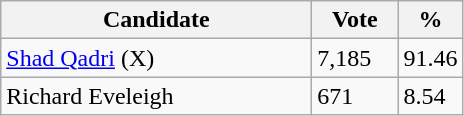<table class="wikitable">
<tr>
<th bgcolor="#DDDDFF" width="200px">Candidate</th>
<th bgcolor="#DDDDFF" width="50px">Vote</th>
<th bgcolor="#DDDDFF" width="30px">%</th>
</tr>
<tr>
<td><a href='#'>Shad Qadri</a> (X)</td>
<td>7,185</td>
<td>91.46</td>
</tr>
<tr>
<td>Richard Eveleigh</td>
<td>671</td>
<td>8.54</td>
</tr>
</table>
